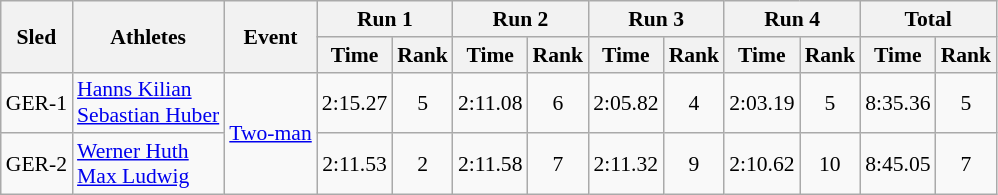<table class="wikitable" border="1" style="font-size:90%">
<tr>
<th rowspan="2">Sled</th>
<th rowspan="2">Athletes</th>
<th rowspan="2">Event</th>
<th colspan="2">Run 1</th>
<th colspan="2">Run 2</th>
<th colspan="2">Run 3</th>
<th colspan="2">Run 4</th>
<th colspan="2">Total</th>
</tr>
<tr>
<th>Time</th>
<th>Rank</th>
<th>Time</th>
<th>Rank</th>
<th>Time</th>
<th>Rank</th>
<th>Time</th>
<th>Rank</th>
<th>Time</th>
<th>Rank</th>
</tr>
<tr>
<td align="center">GER-1</td>
<td><a href='#'>Hanns Kilian</a><br><a href='#'>Sebastian Huber</a></td>
<td rowspan="2"><a href='#'>Two-man</a></td>
<td align="center">2:15.27</td>
<td align="center">5</td>
<td align="center">2:11.08</td>
<td align="center">6</td>
<td align="center">2:05.82</td>
<td align="center">4</td>
<td align="center">2:03.19</td>
<td align="center">5</td>
<td align="center">8:35.36</td>
<td align="center">5</td>
</tr>
<tr>
<td align="center">GER-2</td>
<td><a href='#'>Werner Huth</a><br><a href='#'>Max Ludwig</a></td>
<td align="center">2:11.53</td>
<td align="center">2</td>
<td align="center">2:11.58</td>
<td align="center">7</td>
<td align="center">2:11.32</td>
<td align="center">9</td>
<td align="center">2:10.62</td>
<td align="center">10</td>
<td align="center">8:45.05</td>
<td align="center">7</td>
</tr>
</table>
